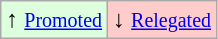<table class="wikitable" align="center">
<tr>
<td style="background:#ddffdd">↑ <small><a href='#'>Promoted</a></small></td>
<td style="background:#ffcccc">↓ <small><a href='#'>Relegated</a></small></td>
</tr>
</table>
